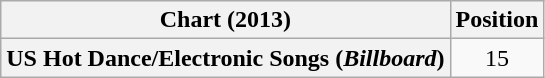<table class="wikitable plainrowheaders" style="text-align:center">
<tr>
<th scope="col">Chart (2013)</th>
<th scope="col">Position</th>
</tr>
<tr>
<th scope="row">US Hot Dance/Electronic Songs (<em>Billboard</em>)</th>
<td>15</td>
</tr>
</table>
